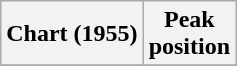<table class="wikitable">
<tr>
<th>Chart (1955)</th>
<th>Peak<br>position</th>
</tr>
<tr>
</tr>
</table>
